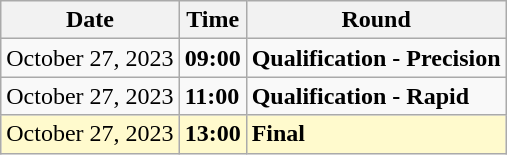<table class="wikitable">
<tr>
<th>Date</th>
<th>Time</th>
<th>Round</th>
</tr>
<tr>
<td>October 27, 2023</td>
<td><strong>09:00</strong></td>
<td><strong>Qualification - Precision</strong></td>
</tr>
<tr>
<td>October 27, 2023</td>
<td><strong>11:00</strong></td>
<td><strong>Qualification - Rapid</strong></td>
</tr>
<tr style=background:lemonchiffon>
<td>October 27, 2023</td>
<td><strong>13:00</strong></td>
<td><strong>Final </strong></td>
</tr>
</table>
